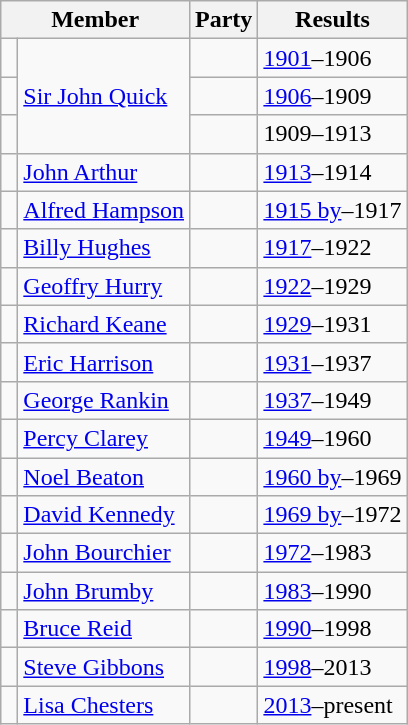<table class="wikitable">
<tr>
<th colspan="2">Member</th>
<th>Party</th>
<th>Results</th>
</tr>
<tr>
<td> </td>
<td rowspan="3"><a href='#'>Sir John Quick</a></td>
<td></td>
<td><a href='#'>1901</a>–1906</td>
</tr>
<tr>
<td> </td>
<td></td>
<td><a href='#'>1906</a>–1909</td>
</tr>
<tr>
<td> </td>
<td></td>
<td>1909–1913</td>
</tr>
<tr>
<td> </td>
<td><a href='#'>John Arthur</a></td>
<td></td>
<td><a href='#'>1913</a>–1914</td>
</tr>
<tr>
<td> </td>
<td><a href='#'>Alfred Hampson</a></td>
<td></td>
<td><a href='#'>1915 by</a>–1917</td>
</tr>
<tr>
<td> </td>
<td><a href='#'>Billy Hughes</a></td>
<td></td>
<td><a href='#'>1917</a>–1922</td>
</tr>
<tr>
<td> </td>
<td><a href='#'>Geoffry Hurry</a></td>
<td></td>
<td><a href='#'>1922</a>–1929</td>
</tr>
<tr>
<td> </td>
<td><a href='#'>Richard Keane</a></td>
<td></td>
<td><a href='#'>1929</a>–1931</td>
</tr>
<tr>
<td> </td>
<td><a href='#'>Eric Harrison</a></td>
<td></td>
<td><a href='#'>1931</a>–1937</td>
</tr>
<tr>
<td> </td>
<td><a href='#'>George Rankin</a></td>
<td></td>
<td><a href='#'>1937</a>–1949</td>
</tr>
<tr>
<td> </td>
<td><a href='#'>Percy Clarey</a></td>
<td></td>
<td><a href='#'>1949</a>–1960</td>
</tr>
<tr>
<td> </td>
<td><a href='#'>Noel Beaton</a></td>
<td></td>
<td><a href='#'>1960 by</a>–1969</td>
</tr>
<tr>
<td> </td>
<td><a href='#'>David Kennedy</a></td>
<td></td>
<td><a href='#'>1969 by</a>–1972</td>
</tr>
<tr>
<td> </td>
<td><a href='#'>John Bourchier</a></td>
<td></td>
<td><a href='#'>1972</a>–1983</td>
</tr>
<tr>
<td> </td>
<td><a href='#'>John Brumby</a></td>
<td></td>
<td><a href='#'>1983</a>–1990</td>
</tr>
<tr>
<td> </td>
<td><a href='#'>Bruce Reid</a></td>
<td></td>
<td><a href='#'>1990</a>–1998</td>
</tr>
<tr>
<td> </td>
<td><a href='#'>Steve Gibbons</a></td>
<td></td>
<td><a href='#'>1998</a>–2013</td>
</tr>
<tr>
<td> </td>
<td><a href='#'>Lisa Chesters</a></td>
<td></td>
<td><a href='#'>2013</a>–present</td>
</tr>
</table>
